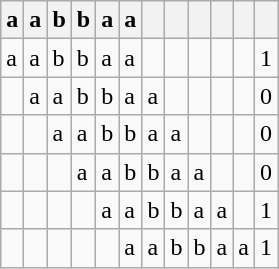<table class="wikitable">
<tr>
<th>a</th>
<th>a</th>
<th>b</th>
<th>b</th>
<th>a</th>
<th>a</th>
<th></th>
<th></th>
<th></th>
<th></th>
<th></th>
<th></th>
</tr>
<tr>
<td>a</td>
<td>a</td>
<td>b</td>
<td>b</td>
<td>a</td>
<td>a</td>
<td></td>
<td></td>
<td></td>
<td></td>
<td></td>
<td>1</td>
</tr>
<tr>
<td></td>
<td>a</td>
<td>a</td>
<td>b</td>
<td>b</td>
<td>a</td>
<td>a</td>
<td></td>
<td></td>
<td></td>
<td></td>
<td>0</td>
</tr>
<tr>
<td></td>
<td></td>
<td>a</td>
<td>a</td>
<td>b</td>
<td>b</td>
<td>a</td>
<td>a</td>
<td></td>
<td></td>
<td></td>
<td>0</td>
</tr>
<tr>
<td></td>
<td></td>
<td></td>
<td>a</td>
<td>a</td>
<td>b</td>
<td>b</td>
<td>a</td>
<td>a</td>
<td></td>
<td></td>
<td>0</td>
</tr>
<tr>
<td></td>
<td></td>
<td></td>
<td></td>
<td>a</td>
<td>a</td>
<td>b</td>
<td>b</td>
<td>a</td>
<td>a</td>
<td></td>
<td>1</td>
</tr>
<tr>
<td></td>
<td></td>
<td></td>
<td></td>
<td></td>
<td>a</td>
<td>a</td>
<td>b</td>
<td>b</td>
<td>a</td>
<td>a</td>
<td>1</td>
</tr>
</table>
